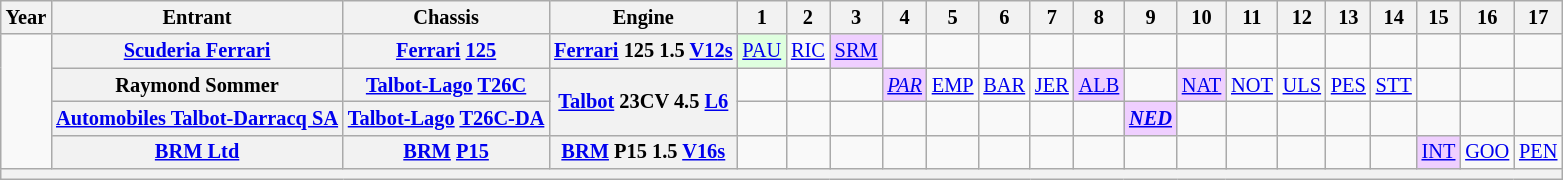<table class="wikitable" style="text-align:center; font-size:85%">
<tr>
<th>Year</th>
<th>Entrant</th>
<th>Chassis</th>
<th>Engine</th>
<th>1</th>
<th>2</th>
<th>3</th>
<th>4</th>
<th>5</th>
<th>6</th>
<th>7</th>
<th>8</th>
<th>9</th>
<th>10</th>
<th>11</th>
<th>12</th>
<th>13</th>
<th>14</th>
<th>15</th>
<th>16</th>
<th>17</th>
</tr>
<tr>
<td rowspan=4></td>
<th nowrap><a href='#'>Scuderia Ferrari</a></th>
<th nowrap><a href='#'>Ferrari</a> <a href='#'>125</a></th>
<th nowrap><a href='#'>Ferrari</a> 125 1.5 <a href='#'>V12</a><a href='#'>s</a></th>
<td style="background:#DFFFDF;"><a href='#'>PAU</a><br></td>
<td><a href='#'>RIC</a></td>
<td style="background:#EFCFFF;"><a href='#'>SRM</a><br></td>
<td></td>
<td></td>
<td></td>
<td></td>
<td></td>
<td></td>
<td></td>
<td></td>
<td></td>
<td></td>
<td></td>
<td></td>
<td></td>
<td></td>
</tr>
<tr>
<th nowrap>Raymond Sommer</th>
<th nowrap><a href='#'>Talbot-Lago</a> <a href='#'>T26C</a></th>
<th rowspan=2 nowrap><a href='#'>Talbot</a> 23CV 4.5 <a href='#'>L6</a></th>
<td></td>
<td></td>
<td></td>
<td style="background:#EFCFFF;"><em><a href='#'>PAR</a></em><br></td>
<td><a href='#'>EMP</a></td>
<td><a href='#'>BAR</a></td>
<td><a href='#'>JER</a></td>
<td style="background:#EFCFFF;"><a href='#'>ALB</a><br></td>
<td></td>
<td style="background:#EFCFFF;"><a href='#'>NAT</a><br></td>
<td><a href='#'>NOT</a></td>
<td><a href='#'>ULS</a></td>
<td><a href='#'>PES</a></td>
<td><a href='#'>STT</a></td>
<td></td>
<td></td>
<td></td>
</tr>
<tr>
<th nowrap><a href='#'>Automobiles Talbot-Darracq SA</a></th>
<th nowrap><a href='#'>Talbot-Lago</a> <a href='#'>T26C-DA</a></th>
<td></td>
<td></td>
<td></td>
<td></td>
<td></td>
<td></td>
<td></td>
<td></td>
<td style="background:#EFCFFF;"><strong><em><a href='#'>NED</a></em></strong><br></td>
<td></td>
<td></td>
<td></td>
<td></td>
<td></td>
<td></td>
<td></td>
<td></td>
</tr>
<tr>
<th nowrap><a href='#'>BRM Ltd</a></th>
<th nowrap><a href='#'>BRM</a> <a href='#'>P15</a></th>
<th nowrap><a href='#'>BRM</a> P15 1.5 <a href='#'>V16</a><a href='#'>s</a></th>
<td></td>
<td></td>
<td></td>
<td></td>
<td></td>
<td></td>
<td></td>
<td></td>
<td></td>
<td></td>
<td></td>
<td></td>
<td></td>
<td></td>
<td style="background:#EFCFFF;"><a href='#'>INT</a><br></td>
<td><a href='#'>GOO</a></td>
<td><a href='#'>PEN</a></td>
</tr>
<tr>
<th colspan="21"></th>
</tr>
</table>
